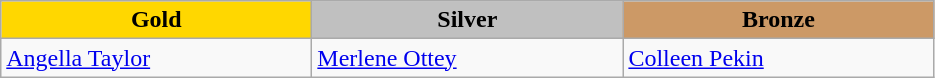<table class="wikitable" style="text-align:left">
<tr align="center">
<td width=200 bgcolor=gold><strong>Gold</strong></td>
<td width=200 bgcolor=silver><strong>Silver</strong></td>
<td width=200 bgcolor=CC9966><strong>Bronze</strong></td>
</tr>
<tr>
<td><a href='#'>Angella Taylor</a><br><em></em></td>
<td><a href='#'>Merlene Ottey</a><br><em></em></td>
<td><a href='#'>Colleen Pekin</a><br><em></em></td>
</tr>
</table>
